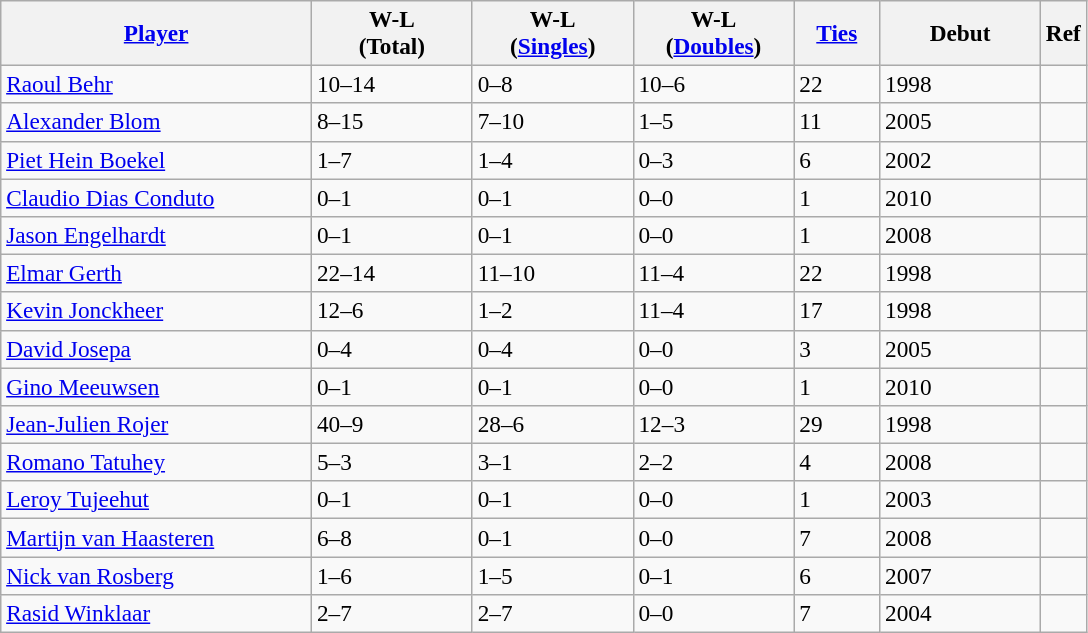<table class="wikitable sortable" style=font-size:97%>
<tr>
<th width=200><a href='#'>Player</a></th>
<th width=100>W-L<br>(Total)</th>
<th width=100>W-L<br>(<a href='#'>Singles</a>)</th>
<th width=100>W-L<br>(<a href='#'>Doubles</a>)</th>
<th width=50><a href='#'>Ties</a></th>
<th width=100>Debut</th>
<th>Ref</th>
</tr>
<tr>
<td><a href='#'>Raoul Behr</a></td>
<td>10–14</td>
<td>0–8</td>
<td>10–6</td>
<td>22</td>
<td>1998</td>
<td></td>
</tr>
<tr>
<td><a href='#'>Alexander Blom</a></td>
<td>8–15</td>
<td>7–10</td>
<td>1–5</td>
<td>11</td>
<td>2005</td>
<td></td>
</tr>
<tr>
<td><a href='#'>Piet Hein Boekel</a></td>
<td>1–7</td>
<td>1–4</td>
<td>0–3</td>
<td>6</td>
<td>2002</td>
<td></td>
</tr>
<tr>
<td><a href='#'>Claudio Dias Conduto</a></td>
<td>0–1</td>
<td>0–1</td>
<td>0–0</td>
<td>1</td>
<td>2010</td>
<td></td>
</tr>
<tr>
<td><a href='#'>Jason Engelhardt</a></td>
<td>0–1</td>
<td>0–1</td>
<td>0–0</td>
<td>1</td>
<td>2008</td>
<td></td>
</tr>
<tr>
<td><a href='#'>Elmar Gerth</a></td>
<td>22–14</td>
<td>11–10</td>
<td>11–4</td>
<td>22</td>
<td>1998</td>
<td></td>
</tr>
<tr>
<td><a href='#'>Kevin Jonckheer</a></td>
<td>12–6</td>
<td>1–2</td>
<td>11–4</td>
<td>17</td>
<td>1998</td>
<td></td>
</tr>
<tr>
<td><a href='#'>David Josepa</a></td>
<td>0–4</td>
<td>0–4</td>
<td>0–0</td>
<td>3</td>
<td>2005</td>
<td></td>
</tr>
<tr>
<td><a href='#'>Gino Meeuwsen</a></td>
<td>0–1</td>
<td>0–1</td>
<td>0–0</td>
<td>1</td>
<td>2010</td>
<td></td>
</tr>
<tr>
<td> <a href='#'>Jean-Julien Rojer</a></td>
<td>40–9</td>
<td>28–6</td>
<td>12–3</td>
<td>29</td>
<td>1998</td>
<td></td>
</tr>
<tr>
<td><a href='#'>Romano Tatuhey</a></td>
<td>5–3</td>
<td>3–1</td>
<td>2–2</td>
<td>4</td>
<td>2008</td>
<td></td>
</tr>
<tr>
<td><a href='#'>Leroy Tujeehut</a></td>
<td>0–1</td>
<td>0–1</td>
<td>0–0</td>
<td>1</td>
<td>2003</td>
<td></td>
</tr>
<tr>
<td><a href='#'>Martijn van Haasteren</a></td>
<td>6–8</td>
<td>0–1</td>
<td>0–0</td>
<td>7</td>
<td>2008</td>
<td></td>
</tr>
<tr>
<td><a href='#'>Nick van Rosberg</a></td>
<td>1–6</td>
<td>1–5</td>
<td>0–1</td>
<td>6</td>
<td>2007</td>
<td></td>
</tr>
<tr>
<td><a href='#'>Rasid Winklaar</a></td>
<td>2–7</td>
<td>2–7</td>
<td>0–0</td>
<td>7</td>
<td>2004</td>
<td></td>
</tr>
</table>
